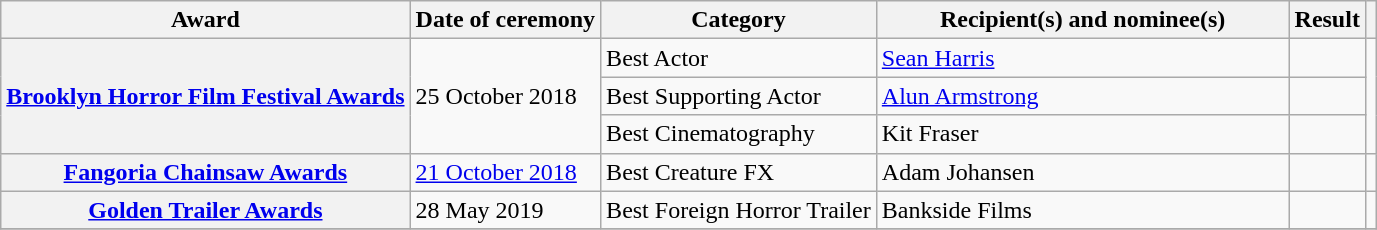<table class="wikitable plainrowheaders sortable">
<tr>
<th scope="col">Award</th>
<th scope="col">Date of ceremony</th>
<th scope="col">Category</th>
<th scope="col" style="width:30%;">Recipient(s) and nominee(s)</th>
<th scope="col">Result</th>
<th scope="col" class="unsortable"></th>
</tr>
<tr>
<th scope="row" rowspan=3><a href='#'>Brooklyn Horror Film Festival Awards</a></th>
<td rowspan="3">25 October 2018</td>
<td>Best Actor</td>
<td><a href='#'>Sean Harris</a></td>
<td></td>
<td rowspan="3" style="text-align:center;"></td>
</tr>
<tr>
<td>Best Supporting Actor</td>
<td><a href='#'>Alun Armstrong</a></td>
<td></td>
</tr>
<tr>
<td>Best Cinematography</td>
<td>Kit Fraser</td>
<td></td>
</tr>
<tr>
<th scope="row" rowspan="1"><a href='#'>Fangoria Chainsaw Awards</a></th>
<td rowspan="1"><a href='#'>21 October 2018</a></td>
<td>Best Creature FX</td>
<td>Adam Johansen</td>
<td></td>
<td rowspan="1" style="text-align:center;"></td>
</tr>
<tr>
<th scope="row"><a href='#'>Golden Trailer Awards</a></th>
<td>28 May 2019</td>
<td>Best Foreign Horror Trailer</td>
<td>Bankside Films</td>
<td></td>
<td style="text-align:center;"></td>
</tr>
<tr>
</tr>
</table>
